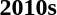<table class="collapsible collapsed" border="0" style="width:50%">
<tr>
<th style="width:50em; text-align:left"><strong>2010s</strong></th>
<th></th>
</tr>
<tr>
<td><br></td>
</tr>
</table>
